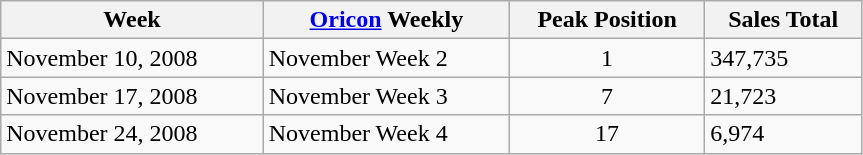<table class="wikitable" width="575px">
<tr>
<th align="left">Week</th>
<th align="left"><a href='#'>Oricon</a> Weekly</th>
<th align="left">Peak Position</th>
<th align="left">Sales Total</th>
</tr>
<tr>
<td align="left">November 10, 2008</td>
<td align="left">November Week 2</td>
<td align="center">1</td>
<td align="left">347,735</td>
</tr>
<tr>
<td align="left">November 17, 2008</td>
<td align="left">November Week 3</td>
<td align="center">7</td>
<td align="left">21,723</td>
</tr>
<tr>
<td align="left">November 24, 2008</td>
<td align="left">November Week 4</td>
<td align="center">17</td>
<td align="left">6,974</td>
</tr>
</table>
